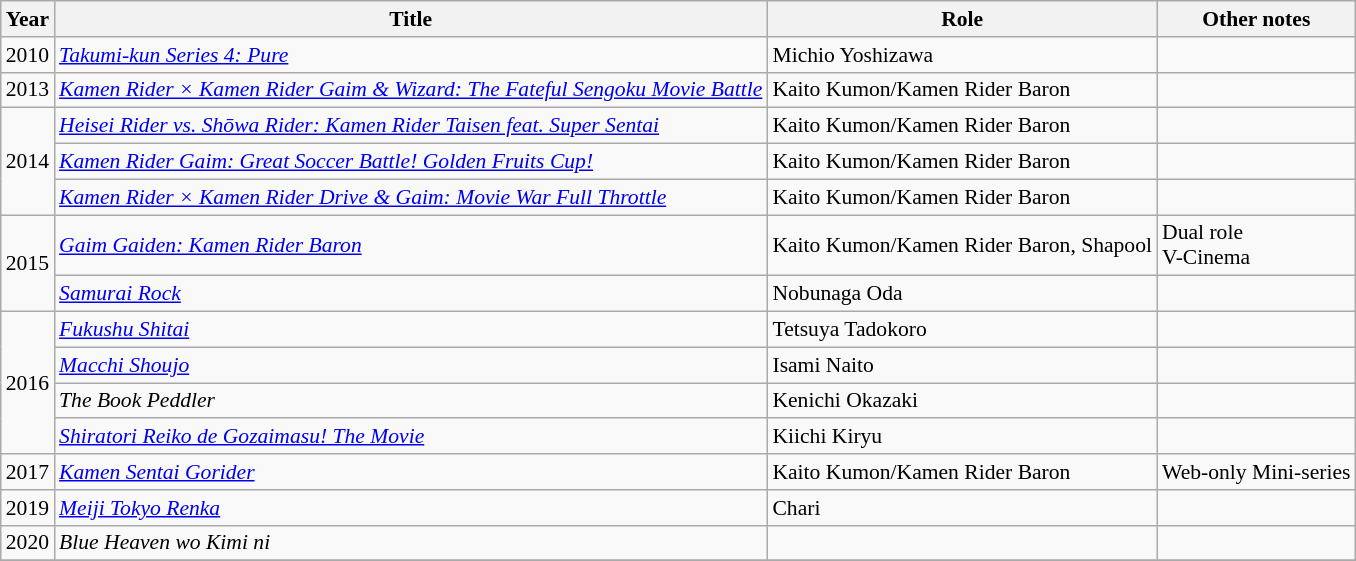<table class="wikitable" style="font-size: 90%;">
<tr>
<th>Year</th>
<th>Title</th>
<th>Role</th>
<th>Other notes</th>
</tr>
<tr>
<td>2010</td>
<td><em><a href='#'>Takumi-kun Series 4: Pure</a></em></td>
<td>Michio Yoshizawa</td>
<td></td>
</tr>
<tr>
<td>2013</td>
<td><em><a href='#'>Kamen Rider × Kamen Rider Gaim & Wizard: The Fateful Sengoku Movie Battle</a></em></td>
<td>Kaito Kumon/Kamen Rider Baron</td>
<td></td>
</tr>
<tr>
<td rowspan="3">2014</td>
<td><em><a href='#'>Heisei Rider vs. Shōwa Rider: Kamen Rider Taisen feat. Super Sentai</a></em></td>
<td>Kaito Kumon/Kamen Rider Baron</td>
<td></td>
</tr>
<tr>
<td><em><a href='#'>Kamen Rider Gaim: Great Soccer Battle! Golden Fruits Cup!</a></em></td>
<td>Kaito Kumon/Kamen Rider Baron</td>
<td></td>
</tr>
<tr>
<td><em><a href='#'>Kamen Rider × Kamen Rider Drive & Gaim: Movie War Full Throttle</a></em></td>
<td>Kaito Kumon/Kamen Rider Baron</td>
<td></td>
</tr>
<tr>
<td rowspan="2">2015</td>
<td><em><a href='#'>Gaim Gaiden: Kamen Rider Baron</a></em></td>
<td>Kaito Kumon/Kamen Rider Baron, Shapool</td>
<td>Dual role<br>V-Cinema</td>
</tr>
<tr>
<td><em><a href='#'>Samurai Rock</a></em></td>
<td>Nobunaga Oda</td>
<td></td>
</tr>
<tr>
<td rowspan="4">2016</td>
<td><em><a href='#'>Fukushu Shitai</a></em></td>
<td>Tetsuya Tadokoro</td>
<td></td>
</tr>
<tr>
<td><em><a href='#'>Macchi Shoujo</a></em></td>
<td>Isami Naito</td>
<td></td>
</tr>
<tr>
<td><em>The Book Peddler</em></td>
<td>Kenichi Okazaki</td>
<td></td>
</tr>
<tr>
<td><em><a href='#'>Shiratori Reiko de Gozaimasu! The Movie</a></em></td>
<td>Kiichi Kiryu</td>
<td></td>
</tr>
<tr>
<td>2017</td>
<td><em><a href='#'>Kamen Sentai Gorider</a></em></td>
<td>Kaito Kumon/Kamen Rider Baron</td>
<td>Web-only Mini-series</td>
</tr>
<tr>
<td>2019</td>
<td><em><a href='#'>Meiji Tokyo Renka</a></em></td>
<td>Chari</td>
<td></td>
</tr>
<tr>
<td>2020</td>
<td><em>Blue Heaven wo Kimi ni</em></td>
<td></td>
<td></td>
</tr>
<tr>
</tr>
</table>
